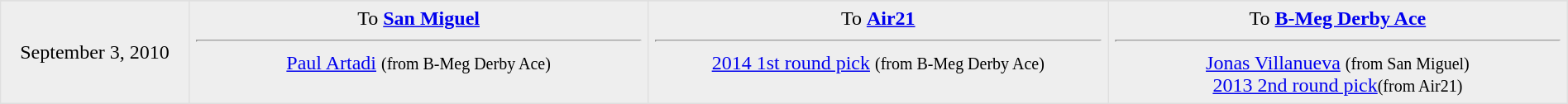<table border=1 style="border-collapse:collapse; text-align: center; width: 100%" bordercolor="#DFDFDF"  cellpadding="5">
<tr>
</tr>
<tr bgcolor="eeeeee">
<td style="width:12%">September 3, 2010</td>
<td style="width:29.3%" valign="top">To <strong><a href='#'>San Miguel</a></strong><hr><a href='#'>Paul Artadi</a> <small>(from B-Meg Derby Ace)</small></td>
<td style="width:29.3%" valign="top">To <strong><a href='#'>Air21</a></strong><hr><a href='#'>2014 1st round pick</a> <small>(from B-Meg Derby Ace)</small></td>
<td style="width:29.3%" valign="top">To <strong><a href='#'>B-Meg Derby Ace</a></strong><hr><a href='#'>Jonas Villanueva</a> <small>(from San Miguel)</small><br><a href='#'>2013 2nd round pick</a><small>(from Air21)</small></td>
</tr>
</table>
